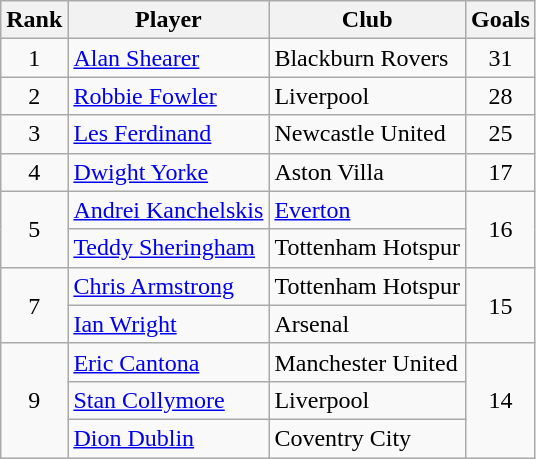<table class="wikitable">
<tr>
<th>Rank</th>
<th>Player</th>
<th>Club</th>
<th>Goals</th>
</tr>
<tr>
<td align=center>1</td>
<td> <a href='#'>Alan Shearer</a></td>
<td>Blackburn Rovers</td>
<td align=center>31</td>
</tr>
<tr>
<td align=center>2</td>
<td> <a href='#'>Robbie Fowler</a></td>
<td>Liverpool</td>
<td align=center>28</td>
</tr>
<tr>
<td align=center>3</td>
<td> <a href='#'>Les Ferdinand</a></td>
<td>Newcastle United</td>
<td align=center>25</td>
</tr>
<tr>
<td align=center>4</td>
<td> <a href='#'>Dwight Yorke</a></td>
<td>Aston Villa</td>
<td align=center>17</td>
</tr>
<tr>
<td rowspan="2" style="text-align:center;">5</td>
<td> <a href='#'>Andrei Kanchelskis</a></td>
<td><a href='#'>Everton</a></td>
<td rowspan="2" style="text-align:center;">16</td>
</tr>
<tr>
<td> <a href='#'>Teddy Sheringham</a></td>
<td>Tottenham Hotspur</td>
</tr>
<tr>
<td rowspan="2" style="text-align:center;">7</td>
<td> <a href='#'>Chris Armstrong</a></td>
<td>Tottenham Hotspur</td>
<td rowspan="2" style="text-align:center;">15</td>
</tr>
<tr>
<td> <a href='#'>Ian Wright</a></td>
<td>Arsenal</td>
</tr>
<tr>
<td rowspan="3" style="text-align:center;">9</td>
<td> <a href='#'>Eric Cantona</a></td>
<td>Manchester United</td>
<td rowspan="3" style="text-align:center;">14</td>
</tr>
<tr>
<td> <a href='#'>Stan Collymore</a></td>
<td>Liverpool</td>
</tr>
<tr>
<td> <a href='#'>Dion Dublin</a></td>
<td>Coventry City</td>
</tr>
</table>
